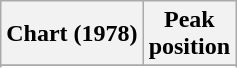<table class="wikitable sortable plainrowheaders" style="text-align:center">
<tr>
<th scope="col">Chart (1978)</th>
<th scope="col">Peak<br> position</th>
</tr>
<tr>
</tr>
<tr>
</tr>
</table>
